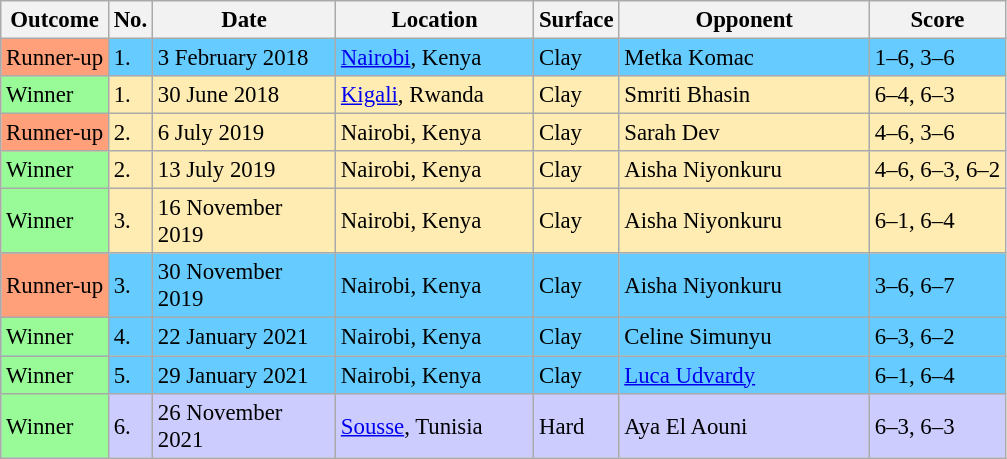<table class="sortable wikitable" style=font-size:95%>
<tr>
<th>Outcome</th>
<th>No.</th>
<th width=115>Date</th>
<th width=125>Location</th>
<th>Surface</th>
<th width=160>Opponent</th>
<th class="unsortable">Score</th>
</tr>
<tr bgcolor=#66CCFF>
<td bgcolor=#ffa07a>Runner-up</td>
<td>1.</td>
<td>3 February 2018</td>
<td><a href='#'>Nairobi</a>, Kenya</td>
<td>Clay</td>
<td> Metka Komac</td>
<td>1–6, 3–6</td>
</tr>
<tr bgcolor=#ffecb2>
<td bgcolor=#98fb98>Winner</td>
<td>1.</td>
<td>30 June 2018</td>
<td><a href='#'>Kigali</a>, Rwanda</td>
<td>Clay</td>
<td> Smriti Bhasin</td>
<td>6–4, 6–3</td>
</tr>
<tr bgcolor=#ffecb2>
<td bgcolor=#ffa07a>Runner-up</td>
<td>2.</td>
<td>6 July 2019</td>
<td>Nairobi, Kenya</td>
<td>Clay</td>
<td> Sarah Dev</td>
<td>4–6, 3–6</td>
</tr>
<tr bgcolor=#ffecb2>
<td bgcolor=#98fb98>Winner</td>
<td>2.</td>
<td>13 July 2019</td>
<td>Nairobi, Kenya</td>
<td>Clay</td>
<td> Aisha Niyonkuru</td>
<td>4–6, 6–3, 6–2</td>
</tr>
<tr bgcolor=#ffecb2>
<td bgcolor=#98fb98>Winner</td>
<td>3.</td>
<td>16 November 2019</td>
<td>Nairobi, Kenya</td>
<td>Clay</td>
<td> Aisha Niyonkuru</td>
<td>6–1, 6–4</td>
</tr>
<tr bgcolor=#66CCFF>
<td bgcolor=#ffa07a>Runner-up</td>
<td>3.</td>
<td>30 November 2019</td>
<td>Nairobi, Kenya</td>
<td>Clay</td>
<td> Aisha Niyonkuru</td>
<td>3–6, 6–7</td>
</tr>
<tr bgcolor=#66CCFF>
<td bgcolor=#98fb98>Winner</td>
<td>4.</td>
<td>22 January 2021</td>
<td>Nairobi, Kenya</td>
<td>Clay</td>
<td> Celine Simunyu</td>
<td>6–3, 6–2</td>
</tr>
<tr bgcolor=#66CCFF>
<td bgcolor=#98fb98>Winner</td>
<td>5.</td>
<td>29 January 2021</td>
<td>Nairobi, Kenya</td>
<td>Clay</td>
<td> <a href='#'>Luca Udvardy</a></td>
<td>6–1, 6–4</td>
</tr>
<tr bgcolor=#ccccff>
<td bgcolor=#98fb98>Winner</td>
<td>6.</td>
<td>26 November 2021</td>
<td><a href='#'>Sousse</a>, Tunisia</td>
<td>Hard</td>
<td> Aya El Aouni</td>
<td>6–3, 6–3</td>
</tr>
</table>
